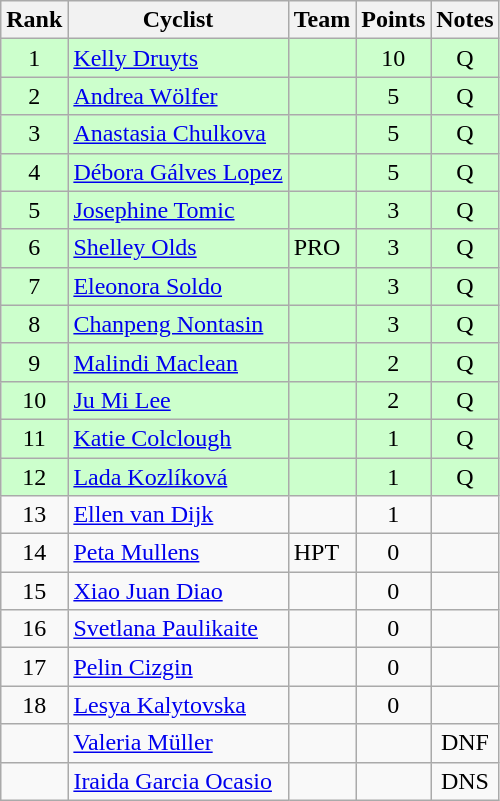<table class="wikitable sortable" style="text-align:center;">
<tr>
<th>Rank</th>
<th class="unsortable">Cyclist</th>
<th>Team</th>
<th>Points</th>
<th class="unsortable">Notes</th>
</tr>
<tr bgcolor=ccffcc>
<td align=center>1</td>
<td align=left><a href='#'>Kelly Druyts</a></td>
<td align=left></td>
<td>10</td>
<td>Q</td>
</tr>
<tr bgcolor=ccffcc>
<td align=center>2</td>
<td align=left><a href='#'>Andrea Wölfer</a></td>
<td align=left></td>
<td>5</td>
<td>Q</td>
</tr>
<tr bgcolor=ccffcc>
<td align=center>3</td>
<td align=left><a href='#'>Anastasia Chulkova</a></td>
<td align=left></td>
<td>5</td>
<td>Q</td>
</tr>
<tr bgcolor=ccffcc>
<td align=center>4</td>
<td align=left><a href='#'>Débora Gálves Lopez</a></td>
<td align=left></td>
<td>5</td>
<td>Q</td>
</tr>
<tr bgcolor=ccffcc>
<td align=center>5</td>
<td align=left><a href='#'>Josephine Tomic</a></td>
<td align=left></td>
<td>3</td>
<td>Q</td>
</tr>
<tr bgcolor=ccffcc>
<td align=center>6</td>
<td align=left><a href='#'>Shelley Olds</a></td>
<td align=left>PRO</td>
<td>3</td>
<td>Q</td>
</tr>
<tr bgcolor=ccffcc>
<td align=center>7</td>
<td align=left><a href='#'>Eleonora Soldo</a></td>
<td align=left></td>
<td>3</td>
<td>Q</td>
</tr>
<tr bgcolor=ccffcc>
<td align=center>8</td>
<td align=left><a href='#'>Chanpeng Nontasin</a></td>
<td align=left></td>
<td>3</td>
<td>Q</td>
</tr>
<tr bgcolor=ccffcc>
<td align=center>9</td>
<td align=left><a href='#'>Malindi Maclean</a></td>
<td align=left></td>
<td>2</td>
<td>Q</td>
</tr>
<tr bgcolor=ccffcc>
<td align=center>10</td>
<td align=left><a href='#'>Ju Mi Lee</a></td>
<td align=left></td>
<td>2</td>
<td>Q</td>
</tr>
<tr bgcolor=ccffcc>
<td align=center>11</td>
<td align=left><a href='#'>Katie Colclough</a></td>
<td align=left></td>
<td>1</td>
<td>Q</td>
</tr>
<tr bgcolor=ccffcc>
<td align=center>12</td>
<td align=left><a href='#'>Lada Kozlíková</a></td>
<td align=left></td>
<td>1</td>
<td>Q</td>
</tr>
<tr>
<td align=center>13</td>
<td align=left><a href='#'>Ellen van Dijk</a></td>
<td align=left></td>
<td>1</td>
<td></td>
</tr>
<tr>
<td align=center>14</td>
<td align=left><a href='#'>Peta Mullens</a></td>
<td align=left>HPT</td>
<td>0</td>
<td></td>
</tr>
<tr>
<td align=center>15</td>
<td align=left><a href='#'>Xiao Juan Diao</a></td>
<td align=left></td>
<td>0</td>
<td></td>
</tr>
<tr>
<td align=center>16</td>
<td align=left><a href='#'>Svetlana Paulikaite</a></td>
<td align=left></td>
<td>0</td>
<td></td>
</tr>
<tr>
<td align=center>17</td>
<td align=left><a href='#'>Pelin Cizgin</a></td>
<td align=left></td>
<td>0</td>
<td></td>
</tr>
<tr>
<td align=center>18</td>
<td align=left><a href='#'>Lesya Kalytovska</a></td>
<td align=left></td>
<td>0</td>
<td></td>
</tr>
<tr>
<td align=center></td>
<td align=left><a href='#'>Valeria Müller</a></td>
<td align=left></td>
<td></td>
<td>DNF</td>
</tr>
<tr>
<td align=center></td>
<td align=left><a href='#'>Iraida Garcia Ocasio</a></td>
<td align=left></td>
<td></td>
<td>DNS</td>
</tr>
</table>
